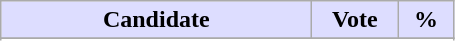<table class="wikitable">
<tr>
<th style="background:#ddf; width:200px;">Candidate</th>
<th style="background:#ddf; width:50px;">Vote</th>
<th style="background:#ddf; width:30px;">%</th>
</tr>
<tr>
</tr>
<tr>
</tr>
</table>
